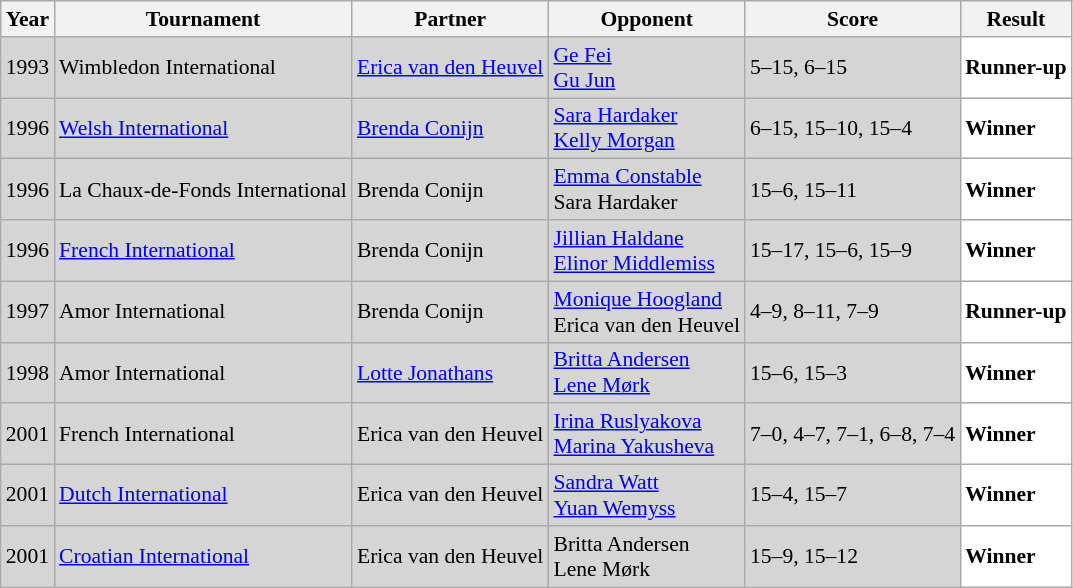<table class="sortable wikitable" style="font-size: 90%;">
<tr>
<th>Year</th>
<th>Tournament</th>
<th>Partner</th>
<th>Opponent</th>
<th>Score</th>
<th>Result</th>
</tr>
<tr style="background:#D5D5D5">
<td align="center">1993</td>
<td align="left">Wimbledon International</td>
<td align="left"> <a href='#'>Erica van den Heuvel</a></td>
<td align="left"> <a href='#'>Ge Fei</a><br> <a href='#'>Gu Jun</a></td>
<td align="left">5–15, 6–15</td>
<td style="text-align:left; background:white"> <strong>Runner-up</strong></td>
</tr>
<tr style="background:#D5D5D5">
<td align="center">1996</td>
<td align="left"><a href='#'>Welsh International</a></td>
<td align="left"> <a href='#'>Brenda Conijn</a></td>
<td align="left"> <a href='#'>Sara Hardaker</a><br> <a href='#'>Kelly Morgan</a></td>
<td align="left">6–15, 15–10, 15–4</td>
<td style="text-align:left; background:white"> <strong>Winner</strong></td>
</tr>
<tr style="background:#D5D5D5">
<td align="center">1996</td>
<td align="left">La Chaux-de-Fonds International</td>
<td align="left"> Brenda Conijn</td>
<td align="left"> <a href='#'>Emma Constable</a><br> Sara Hardaker</td>
<td align="left">15–6, 15–11</td>
<td style="text-align:left; background:white"> <strong>Winner</strong></td>
</tr>
<tr style="background:#D5D5D5">
<td align="center">1996</td>
<td align="left"><a href='#'>French International</a></td>
<td align="left"> Brenda Conijn</td>
<td align="left"> <a href='#'>Jillian Haldane</a><br> <a href='#'>Elinor Middlemiss</a></td>
<td align="left">15–17, 15–6, 15–9</td>
<td style="text-align:left; background:white"> <strong>Winner</strong></td>
</tr>
<tr style="background:#D5D5D5">
<td align="center">1997</td>
<td align="left">Amor International</td>
<td align="left"> Brenda Conijn</td>
<td align="left"> <a href='#'>Monique Hoogland</a><br> Erica van den Heuvel</td>
<td align="left">4–9, 8–11, 7–9</td>
<td style="text-align:left; background:white"> <strong>Runner-up</strong></td>
</tr>
<tr style="background:#D5D5D5">
<td align="center">1998</td>
<td align="left">Amor International</td>
<td align="left"> <a href='#'>Lotte Jonathans</a></td>
<td align="left"> <a href='#'>Britta Andersen</a><br> <a href='#'>Lene Mørk</a></td>
<td align="left">15–6, 15–3</td>
<td style="text-align:left; background:white"> <strong>Winner</strong></td>
</tr>
<tr style="background:#D5D5D5">
<td align="center">2001</td>
<td align="left">French International</td>
<td align="left"> Erica van den Heuvel</td>
<td align="left"> <a href='#'>Irina Ruslyakova</a><br> <a href='#'>Marina Yakusheva</a></td>
<td align="left">7–0, 4–7, 7–1, 6–8, 7–4</td>
<td style="text-align:left; background:white"> <strong>Winner</strong></td>
</tr>
<tr style="background:#D5D5D5">
<td align="center">2001</td>
<td align="left"><a href='#'>Dutch International</a></td>
<td align="left"> Erica van den Heuvel</td>
<td align="left"> <a href='#'>Sandra Watt</a><br> <a href='#'>Yuan Wemyss</a></td>
<td align="left">15–4, 15–7</td>
<td style="text-align:left; background:white"> <strong>Winner</strong></td>
</tr>
<tr style="background:#D5D5D5">
<td align="center">2001</td>
<td align="left"><a href='#'>Croatian International</a></td>
<td align="left"> Erica van den Heuvel</td>
<td align="left"> Britta Andersen<br> Lene Mørk</td>
<td align="left">15–9, 15–12</td>
<td style="text-align:left; background:white"> <strong>Winner</strong></td>
</tr>
</table>
